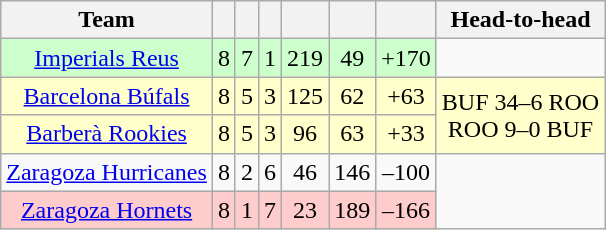<table class="wikitable sortable" style="text-align: center;">
<tr>
<th>Team</th>
<th></th>
<th></th>
<th></th>
<th></th>
<th></th>
<th></th>
<th>Head-to-head</th>
</tr>
<tr bgcolor=#ccffcc>
<td><a href='#'>Imperials Reus</a></td>
<td>8</td>
<td>7</td>
<td>1</td>
<td>219</td>
<td>49</td>
<td>+170</td>
</tr>
<tr bgcolor=#FFFFCC>
<td><a href='#'>Barcelona Búfals</a></td>
<td>8</td>
<td>5</td>
<td>3</td>
<td>125</td>
<td>62</td>
<td>+63</td>
<td rowspan="2">BUF 34–6 ROO<br>ROO 9–0 BUF</td>
</tr>
<tr bgcolor=#FFFFCC>
<td><a href='#'>Barberà Rookies</a></td>
<td>8</td>
<td>5</td>
<td>3</td>
<td>96</td>
<td>63</td>
<td>+33</td>
</tr>
<tr>
<td><a href='#'>Zaragoza Hurricanes</a></td>
<td>8</td>
<td>2</td>
<td>6</td>
<td>46</td>
<td>146</td>
<td>–100</td>
</tr>
<tr style="background:#FFCCCC">
<td><a href='#'>Zaragoza Hornets</a></td>
<td>8</td>
<td>1</td>
<td>7</td>
<td>23</td>
<td>189</td>
<td>–166</td>
</tr>
</table>
